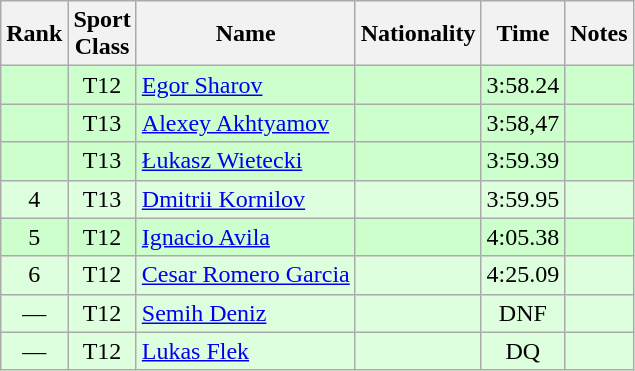<table class="wikitable sortable" style="text-align:center">
<tr>
<th>Rank</th>
<th>Sport<br>Class</th>
<th>Name</th>
<th>Nationality</th>
<th>Time</th>
<th>Notes</th>
</tr>
<tr bgcolor=ccffcc>
<td></td>
<td>T12</td>
<td align=left><a href='#'>Egor Sharov</a></td>
<td align=left></td>
<td>3:58.24</td>
<td></td>
</tr>
<tr bgcolor=ccffcc>
<td></td>
<td>T13</td>
<td align=left><a href='#'>Alexey Akhtyamov</a></td>
<td align=left></td>
<td>3:58,47</td>
<td></td>
</tr>
<tr bgcolor=ccffcc>
<td></td>
<td>T13</td>
<td align=left><a href='#'>Łukasz Wietecki</a></td>
<td align=left></td>
<td>3:59.39</td>
<td></td>
</tr>
<tr bgcolor=ddffdd>
<td>4</td>
<td>T13</td>
<td align=left><a href='#'>Dmitrii Kornilov</a></td>
<td align=left></td>
<td>3:59.95</td>
<td></td>
</tr>
<tr bgcolor=ccffcc>
<td>5</td>
<td>T12</td>
<td align=left><a href='#'>Ignacio Avila</a></td>
<td align=left></td>
<td>4:05.38</td>
<td></td>
</tr>
<tr bgcolor=ddffdd>
<td>6</td>
<td>T12</td>
<td align=left><a href='#'>Cesar Romero Garcia</a></td>
<td align=left></td>
<td>4:25.09</td>
<td></td>
</tr>
<tr bgcolor=ddffdd>
<td>—</td>
<td>T12</td>
<td align=left><a href='#'>Semih Deniz</a></td>
<td align=left></td>
<td>DNF</td>
<td></td>
</tr>
<tr bgcolor=ddffdd>
<td>—</td>
<td>T12</td>
<td align=left><a href='#'>Lukas Flek</a></td>
<td align=left></td>
<td>DQ</td>
<td></td>
</tr>
</table>
